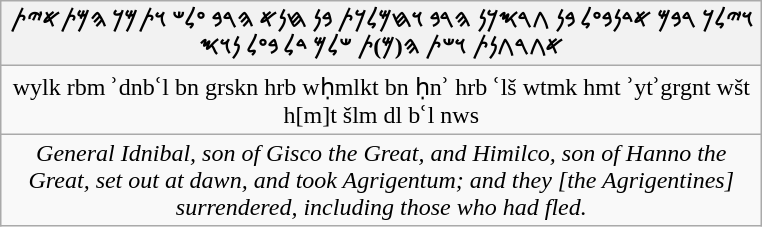<table class="wikitable" style="text-align:center">
<tr>
<th scope="col" style="width: 500px;">𐤅‏𐤉‏𐤋‏𐤊‏ 𐤓‏𐤁‏𐤌‏ 𐤀‏𐤃‏𐤍‏𐤁‏𐤏‏𐤋‏ 𐤁‏𐤍‏ 𐤂‏𐤓‏𐤎‏𐤊‏𐤍‏ 𐤄‏𐤓‏𐤁‏ 𐤅‏𐤇‏𐤌‏𐤋‏𐤊‏𐤕‏ 𐤁‏𐤍‏ 𐤇‏𐤍‏𐤀‏ 𐤄‏𐤓‏𐤁‏ 𐤏‏𐤋‏𐤔‏ 𐤅‏𐤕‏𐤌‏𐤊‏ 𐤄‏𐤌‏𐤕‏𐤀‏𐤉‏𐤕‏ 𐤀‏𐤂‏𐤓‏𐤂‏𐤍‏𐤕‏ 𐤅‏𐤔‏𐤕‏ 𐤄‏(𐤌‏)𐤕‏ 𐤔‏𐤋‏𐤌‏ 𐤃‏𐤋‏ 𐤁‏𐤏‏𐤋‏ 𐤍‏𐤅‏𐤎</th>
</tr>
<tr>
<td>wylk rbm ʾdnbʿl bn grskn hrb wḥmlkt bn ḥnʾ hrb ʿlš wtmk hmt ʾytʾgrgnt wšt h[m]t šlm dl bʿl nws</td>
</tr>
<tr>
<td><em>General Idnibal, son of Gisco the Great, and Himilco, son of Hanno the Great, set out at dawn, and took Agrigentum; and they [the Agrigentines] surrendered, including those who had fled.</em></td>
</tr>
</table>
